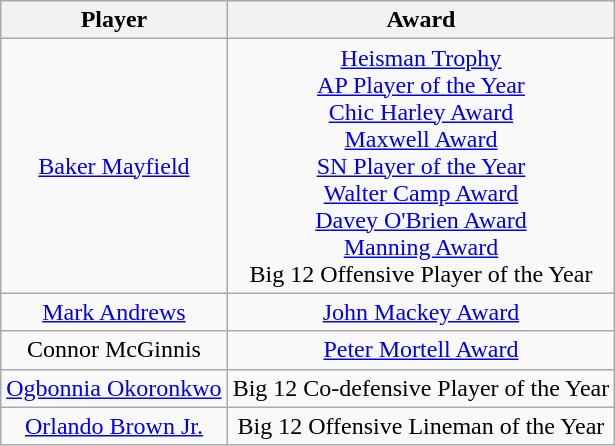<table class="wikitable" style="text-align: center">
<tr align=center>
<th style=>Player</th>
<th style=>Award</th>
</tr>
<tr>
<td><a href='#'>Baker Mayfield</a></td>
<td><a href='#'>Heisman Trophy</a> <br> <a href='#'>AP Player of the Year</a> <br> <a href='#'>Chic Harley Award</a> <br> <a href='#'>Maxwell Award</a> <br> <a href='#'>SN Player of the Year</a> <br> <a href='#'>Walter Camp Award</a> <br> <a href='#'>Davey O'Brien Award</a> <br> <a href='#'>Manning Award</a> <br> Big 12 Offensive Player of the Year</td>
</tr>
<tr>
<td><a href='#'>Mark Andrews</a></td>
<td><a href='#'>John Mackey Award</a></td>
</tr>
<tr>
<td>Connor McGinnis</td>
<td><a href='#'>Peter Mortell Award</a></td>
</tr>
<tr>
<td><a href='#'>Ogbonnia Okoronkwo</a></td>
<td>Big 12 Co-defensive Player of the Year</td>
</tr>
<tr>
<td><a href='#'>Orlando Brown Jr.</a></td>
<td>Big 12 Offensive Lineman of the Year</td>
</tr>
</table>
